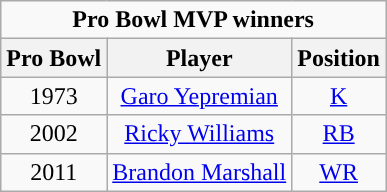<table class="wikitable" style="text-align:center">
<tr>
<td colspan="3"><strong>Pro Bowl MVP winners</strong></td>
</tr>
<tr>
<th>Pro Bowl</th>
<th>Player</th>
<th>Position</th>
</tr>
<tr>
<td>1973</td>
<td><a href='#'>Garo Yepremian</a></td>
<td><a href='#'>K</a></td>
</tr>
<tr>
<td>2002</td>
<td><a href='#'>Ricky Williams</a></td>
<td><a href='#'>RB</a></td>
</tr>
<tr>
<td>2011</td>
<td><a href='#'>Brandon Marshall</a></td>
<td><a href='#'>WR</a></td>
</tr>
</table>
